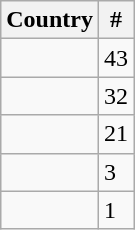<table class="wikitable sortable">
<tr>
<th>Country</th>
<th>#</th>
</tr>
<tr>
<td></td>
<td>43</td>
</tr>
<tr>
<td></td>
<td>32</td>
</tr>
<tr>
<td></td>
<td>21</td>
</tr>
<tr>
<td></td>
<td>3</td>
</tr>
<tr>
<td></td>
<td>1</td>
</tr>
</table>
